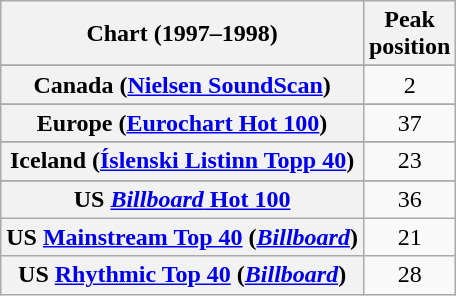<table class="wikitable sortable plainrowheaders" style="text-align:center">
<tr>
<th>Chart (1997–1998)</th>
<th>Peak<br>position</th>
</tr>
<tr>
</tr>
<tr>
</tr>
<tr>
<th scope="row">Canada (<a href='#'>Nielsen SoundScan</a>)</th>
<td>2</td>
</tr>
<tr>
</tr>
<tr>
</tr>
<tr>
<th scope="row">Europe (<a href='#'>Eurochart Hot 100</a>)</th>
<td>37</td>
</tr>
<tr>
</tr>
<tr>
</tr>
<tr>
<th scope="row">Iceland (<a href='#'>Íslenski Listinn Topp 40</a>)</th>
<td>23</td>
</tr>
<tr>
</tr>
<tr>
</tr>
<tr>
</tr>
<tr>
</tr>
<tr>
</tr>
<tr>
</tr>
<tr>
</tr>
<tr>
</tr>
<tr>
<th scope="row">US <a href='#'><em>Billboard</em> Hot 100</a></th>
<td>36</td>
</tr>
<tr>
<th scope="row">US <a href='#'>Mainstream Top 40</a> (<em><a href='#'>Billboard</a></em>)</th>
<td>21</td>
</tr>
<tr>
<th scope="row">US <a href='#'>Rhythmic Top 40</a> (<em><a href='#'>Billboard</a></em>)</th>
<td>28</td>
</tr>
</table>
